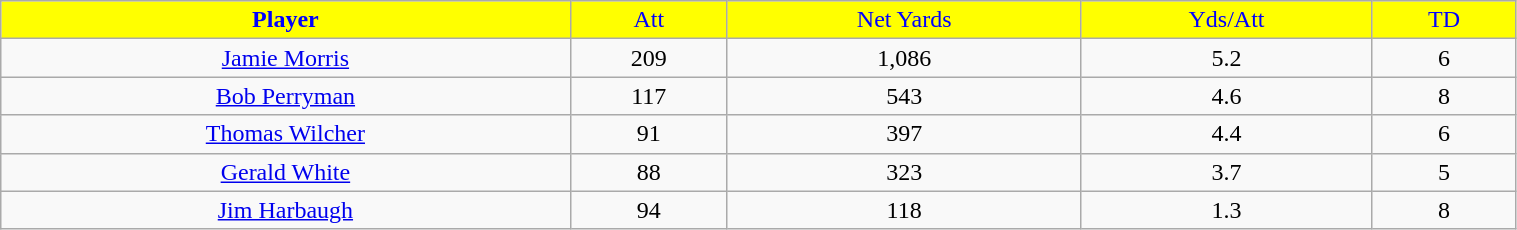<table class="wikitable" width="80%">
<tr align="center"  style="background:yellow;color:blue;">
<td><strong>Player</strong></td>
<td>Att</td>
<td>Net Yards</td>
<td>Yds/Att</td>
<td>TD</td>
</tr>
<tr align="center" bgcolor="">
<td><a href='#'>Jamie Morris</a></td>
<td>209</td>
<td>1,086</td>
<td>5.2</td>
<td>6</td>
</tr>
<tr align="center" bgcolor="">
<td><a href='#'>Bob Perryman</a></td>
<td>117</td>
<td>543</td>
<td>4.6</td>
<td>8</td>
</tr>
<tr align="center" bgcolor="">
<td><a href='#'>Thomas Wilcher</a></td>
<td>91</td>
<td>397</td>
<td>4.4</td>
<td>6</td>
</tr>
<tr align="center" bgcolor="">
<td><a href='#'>Gerald White</a></td>
<td>88</td>
<td>323</td>
<td>3.7</td>
<td>5</td>
</tr>
<tr align="center" bgcolor="">
<td><a href='#'>Jim Harbaugh</a></td>
<td>94</td>
<td>118</td>
<td>1.3</td>
<td>8</td>
</tr>
</table>
